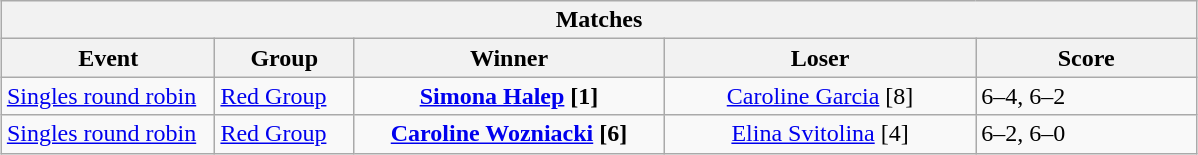<table class="wikitable collapsible uncollapsed" style="margin:1em auto;">
<tr>
<th colspan=6>Matches</th>
</tr>
<tr>
<th style="width:135px;">Event</th>
<th style="width:85px;">Group</th>
<th style="width:200px;">Winner</th>
<th style="width:200px;">Loser</th>
<th style="width:140px;">Score</th>
</tr>
<tr align=left>
<td><a href='#'>Singles round robin</a></td>
<td><a href='#'>Red Group</a></td>
<td align=center> <strong><a href='#'>Simona Halep</a> [1]</strong></td>
<td align=center> <a href='#'>Caroline Garcia</a> [8]</td>
<td>6–4, 6–2</td>
</tr>
<tr align=left>
<td><a href='#'>Singles round robin</a></td>
<td><a href='#'>Red Group</a></td>
<td align=center> <strong><a href='#'>Caroline Wozniacki</a> [6]</strong></td>
<td align=center> <a href='#'>Elina Svitolina</a> [4]</td>
<td>6–2, 6–0</td>
</tr>
</table>
